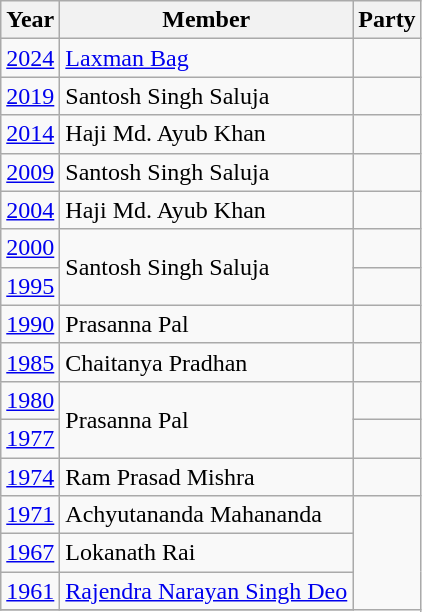<table class="wikitable sortable">
<tr>
<th>Year</th>
<th>Member</th>
<th colspan=2>Party</th>
</tr>
<tr>
<td><a href='#'>2024</a></td>
<td><a href='#'>Laxman Bag</a></td>
<td></td>
</tr>
<tr>
<td><a href='#'>2019</a></td>
<td>Santosh Singh Saluja</td>
<td></td>
</tr>
<tr>
<td><a href='#'>2014</a></td>
<td>Haji Md. Ayub Khan</td>
<td></td>
</tr>
<tr>
<td><a href='#'>2009</a></td>
<td>Santosh Singh Saluja</td>
<td></td>
</tr>
<tr>
<td><a href='#'>2004</a></td>
<td>Haji Md. Ayub Khan</td>
<td></td>
</tr>
<tr>
<td><a href='#'>2000</a></td>
<td rowspan=2>Santosh Singh Saluja</td>
<td></td>
</tr>
<tr>
<td><a href='#'>1995</a></td>
</tr>
<tr>
<td><a href='#'>1990</a></td>
<td>Prasanna Pal</td>
<td></td>
</tr>
<tr>
<td><a href='#'>1985</a></td>
<td>Chaitanya Pradhan</td>
<td></td>
</tr>
<tr>
<td><a href='#'>1980</a></td>
<td rowspan=2>Prasanna Pal</td>
<td></td>
</tr>
<tr>
<td><a href='#'>1977</a></td>
</tr>
<tr>
<td><a href='#'>1974</a></td>
<td>Ram Prasad Mishra</td>
<td></td>
</tr>
<tr>
<td><a href='#'>1971</a></td>
<td>Achyutananda Mahananda</td>
</tr>
<tr>
<td><a href='#'>1967</a></td>
<td>Lokanath Rai</td>
</tr>
<tr>
<td><a href='#'>1961</a></td>
<td><a href='#'>Rajendra Narayan Singh Deo</a></td>
</tr>
<tr>
</tr>
</table>
